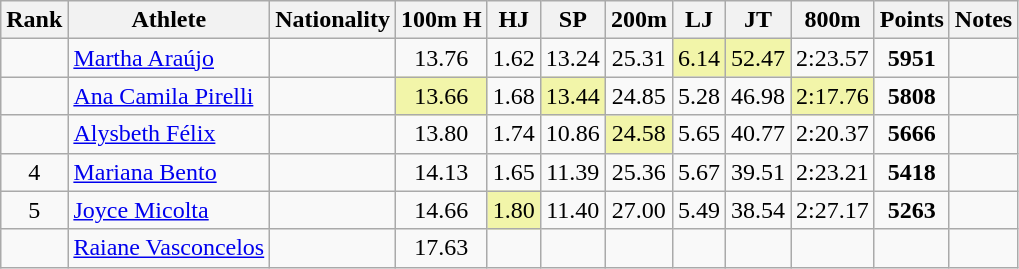<table class="wikitable sortable" style=" text-align:center;">
<tr>
<th>Rank</th>
<th>Athlete</th>
<th>Nationality</th>
<th>100m H</th>
<th>HJ</th>
<th>SP</th>
<th>200m</th>
<th>LJ</th>
<th>JT</th>
<th>800m</th>
<th>Points</th>
<th>Notes</th>
</tr>
<tr>
<td></td>
<td align=left><a href='#'>Martha Araújo</a></td>
<td align=left></td>
<td>13.76</td>
<td>1.62</td>
<td>13.24</td>
<td>25.31</td>
<td bgcolor=#F2F5A9>6.14</td>
<td bgcolor=#F2F5A9>52.47</td>
<td>2:23.57</td>
<td><strong>5951</strong></td>
<td><strong></strong></td>
</tr>
<tr>
<td></td>
<td align=left><a href='#'>Ana Camila Pirelli</a></td>
<td align=left></td>
<td bgcolor=#F2F5A9>13.66</td>
<td>1.68</td>
<td bgcolor=#F2F5A9>13.44</td>
<td>24.85</td>
<td>5.28</td>
<td>46.98</td>
<td bgcolor=#F2F5A9>2:17.76</td>
<td><strong>5808</strong></td>
<td><strong></strong></td>
</tr>
<tr>
<td></td>
<td align=left><a href='#'>Alysbeth Félix</a></td>
<td align=left></td>
<td>13.80</td>
<td>1.74</td>
<td>10.86</td>
<td bgcolor=#F2F5A9>24.58</td>
<td>5.65</td>
<td>40.77</td>
<td>2:20.37</td>
<td><strong>5666</strong></td>
<td></td>
</tr>
<tr>
<td>4</td>
<td align=left><a href='#'>Mariana Bento</a></td>
<td align=left></td>
<td>14.13</td>
<td>1.65</td>
<td>11.39</td>
<td>25.36</td>
<td>5.67</td>
<td>39.51</td>
<td>2:23.21</td>
<td><strong>5418</strong></td>
<td></td>
</tr>
<tr>
<td>5</td>
<td align=left><a href='#'>Joyce Micolta</a></td>
<td align=left></td>
<td>14.66</td>
<td bgcolor=#F2F5A9>1.80</td>
<td>11.40</td>
<td>27.00</td>
<td>5.49</td>
<td>38.54</td>
<td>2:27.17</td>
<td><strong>5263</strong></td>
<td></td>
</tr>
<tr>
<td></td>
<td align=left><a href='#'>Raiane Vasconcelos</a></td>
<td align=left></td>
<td>17.63</td>
<td></td>
<td></td>
<td></td>
<td></td>
<td></td>
<td></td>
<td><strong></strong></td>
<td></td>
</tr>
</table>
